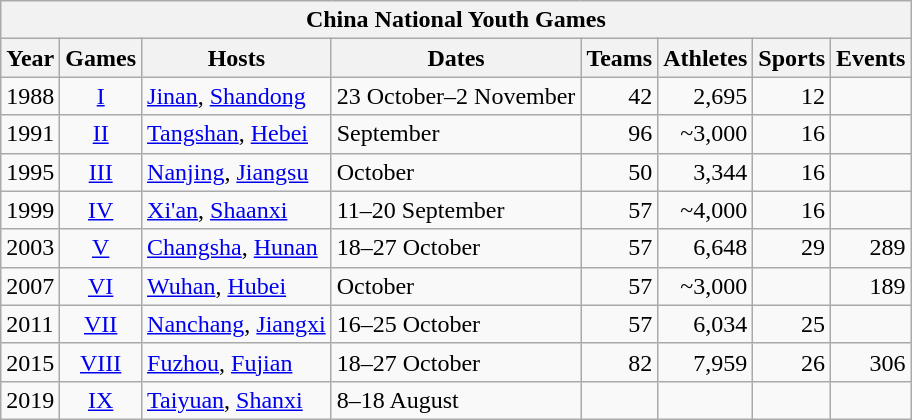<table class="wikitable">
<tr>
<th colspan="8">China National Youth Games</th>
</tr>
<tr>
<th>Year</th>
<th>Games</th>
<th>Hosts</th>
<th>Dates</th>
<th>Teams</th>
<th>Athletes</th>
<th>Sports</th>
<th>Events</th>
</tr>
<tr>
<td>1988</td>
<td align=center><a href='#'>I</a></td>
<td><a href='#'>Jinan</a>, <a href='#'>Shandong</a></td>
<td>23 October–2 November</td>
<td align=right>42</td>
<td align=right>2,695</td>
<td align=right>12</td>
<td align=right></td>
</tr>
<tr>
<td>1991</td>
<td align=center><a href='#'>II</a></td>
<td><a href='#'>Tangshan</a>, <a href='#'>Hebei</a></td>
<td>September</td>
<td align=right>96</td>
<td align=right>~3,000</td>
<td align=right>16</td>
<td align=right></td>
</tr>
<tr>
<td>1995</td>
<td align=center><a href='#'>III</a></td>
<td><a href='#'>Nanjing</a>, <a href='#'>Jiangsu</a></td>
<td>October</td>
<td align=right>50</td>
<td align=right>3,344</td>
<td align=right>16</td>
<td align=right></td>
</tr>
<tr>
<td>1999</td>
<td align=center><a href='#'>IV</a></td>
<td><a href='#'>Xi'an</a>, <a href='#'>Shaanxi</a></td>
<td>11–20 September</td>
<td align=right>57</td>
<td align=right>~4,000</td>
<td align=right>16</td>
<td align=right></td>
</tr>
<tr>
<td>2003</td>
<td align=center><a href='#'>V</a></td>
<td><a href='#'>Changsha</a>, <a href='#'>Hunan</a></td>
<td>18–27 October</td>
<td align=right>57</td>
<td align=right>6,648</td>
<td align=right>29</td>
<td align=right>289</td>
</tr>
<tr>
<td>2007</td>
<td align=center><a href='#'>VI</a></td>
<td><a href='#'>Wuhan</a>, <a href='#'>Hubei</a></td>
<td>October</td>
<td align=right>57</td>
<td align=right>~3,000</td>
<td align=right></td>
<td align=right>189</td>
</tr>
<tr>
<td>2011</td>
<td align=center><a href='#'>VII</a></td>
<td><a href='#'>Nanchang</a>, <a href='#'>Jiangxi</a></td>
<td>16–25 October</td>
<td align=right>57</td>
<td align=right>6,034</td>
<td align=right>25</td>
<td align=right></td>
</tr>
<tr>
<td>2015</td>
<td align=center><a href='#'>VIII</a></td>
<td><a href='#'>Fuzhou</a>, <a href='#'>Fujian</a></td>
<td>18–27 October</td>
<td align=right>82</td>
<td align=right>7,959</td>
<td align=right>26</td>
<td align=right>306</td>
</tr>
<tr>
<td>2019</td>
<td align=center><a href='#'>IX</a></td>
<td><a href='#'>Taiyuan</a>, <a href='#'>Shanxi</a></td>
<td>8–18 August</td>
<td align=right></td>
<td align=right></td>
<td align=right></td>
<td align=right></td>
</tr>
</table>
